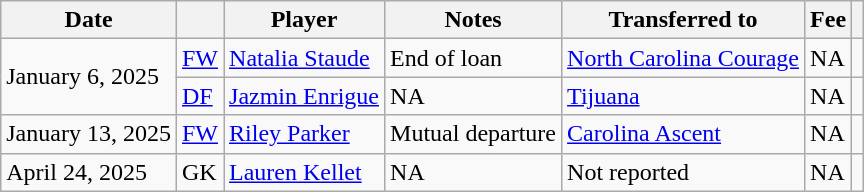<table class="wikitable">
<tr>
<th>Date</th>
<th></th>
<th>Player</th>
<th>Notes</th>
<th>Transferred to</th>
<th>Fee</th>
<th></th>
</tr>
<tr>
<td rowspan="2">January 6, 2025</td>
<td><a href='#'>FW</a></td>
<td> <a href='#'>Natalia Staude</a></td>
<td>End of loan</td>
<td> <a href='#'>North Carolina Courage</a></td>
<td>NA</td>
<td></td>
</tr>
<tr>
<td><a href='#'>DF</a></td>
<td> <a href='#'>Jazmin Enrigue</a></td>
<td>NA</td>
<td> <a href='#'>Tijuana</a></td>
<td>NA</td>
<td></td>
</tr>
<tr>
<td>January 13, 2025</td>
<td><a href='#'>FW</a></td>
<td> <a href='#'>Riley Parker</a></td>
<td>Mutual departure</td>
<td> <a href='#'>Carolina Ascent</a></td>
<td>NA</td>
<td></td>
</tr>
<tr>
<td>April 24, 2025</td>
<td>GK</td>
<td> <a href='#'>Lauren Kellet</a></td>
<td>NA</td>
<td>Not reported</td>
<td>NA</td>
<td></td>
</tr>
</table>
